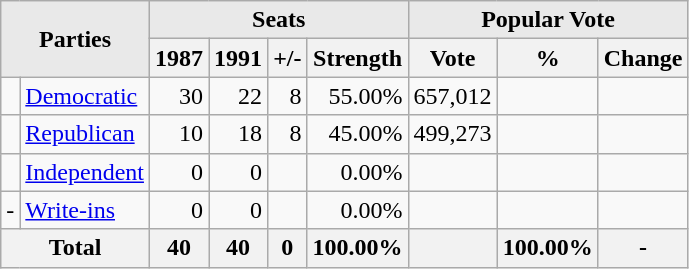<table class=wikitable>
<tr>
<th style="background-color:#E9E9E9" align=center rowspan= 2 colspan=2>Parties</th>
<th style="background-color:#E9E9E9" align=center colspan=4>Seats</th>
<th style="background-color:#E9E9E9" align=center colspan=3>Popular Vote</th>
</tr>
<tr>
<th align=center>1987</th>
<th align=center>1991</th>
<th align=center>+/-</th>
<th align=center>Strength</th>
<th align=center>Vote</th>
<th align=center>%</th>
<th align=center>Change</th>
</tr>
<tr>
<td></td>
<td align=left><a href='#'>Democratic</a></td>
<td align=right >30</td>
<td align=right >22</td>
<td align=right> 8</td>
<td align=right >55.00%</td>
<td align=right >657,012</td>
<td align=right ></td>
<td align=right></td>
</tr>
<tr>
<td></td>
<td align=left><a href='#'>Republican</a></td>
<td align=right>10</td>
<td align=right>18</td>
<td align=right> 8</td>
<td align=right>45.00%</td>
<td align=right>499,273</td>
<td align=right></td>
<td align=right></td>
</tr>
<tr>
<td></td>
<td><a href='#'>Independent</a></td>
<td align=right>0</td>
<td align=right>0</td>
<td align=right></td>
<td align=right>0.00%</td>
<td align=right></td>
<td align=right></td>
<td align=right></td>
</tr>
<tr>
<td>-</td>
<td><a href='#'>Write-ins</a></td>
<td align=right>0</td>
<td align=right>0</td>
<td align=right></td>
<td align=right>0.00%</td>
<td align=right></td>
<td align=right></td>
<td align=right></td>
</tr>
<tr>
<th align=center colspan="2">Total</th>
<th align=center>40</th>
<th align=center>40</th>
<th align=center>0</th>
<th align=center>100.00%</th>
<th align=center></th>
<th align=center>100.00%</th>
<th align=center>-</th>
</tr>
</table>
